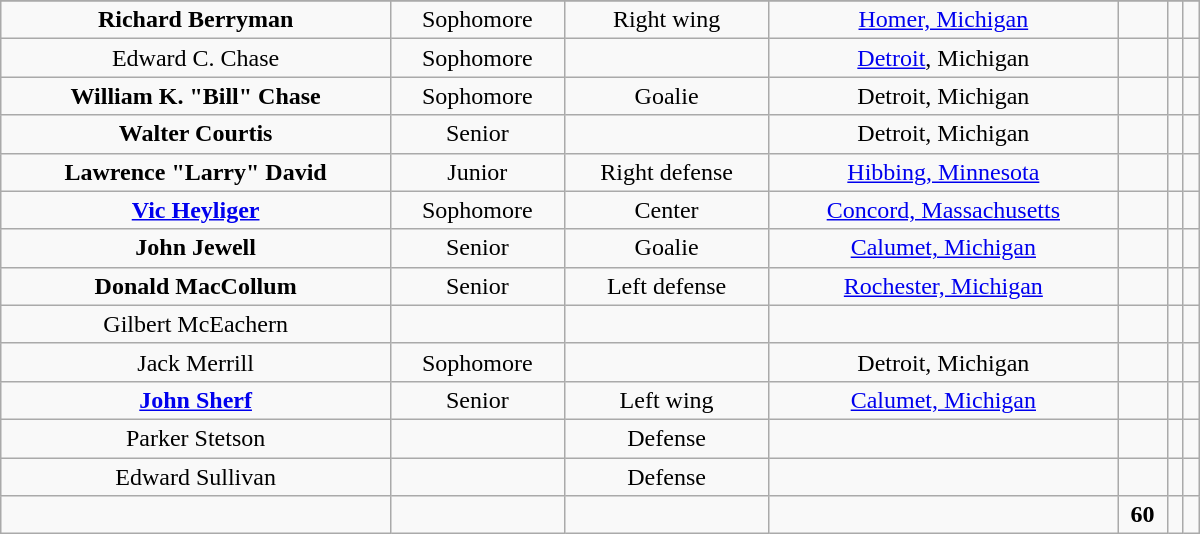<table class="wikitable" width="800">
<tr align="center">
</tr>
<tr align="center" bgcolor="">
<td><strong>Richard Berryman</strong></td>
<td>Sophomore</td>
<td>Right wing</td>
<td><a href='#'>Homer, Michigan</a></td>
<td></td>
<td></td>
<td></td>
</tr>
<tr align="center" bgcolor="">
<td>Edward C. Chase</td>
<td>Sophomore</td>
<td></td>
<td><a href='#'>Detroit</a>, Michigan</td>
<td></td>
<td></td>
<td></td>
</tr>
<tr align="center" bgcolor="">
<td><strong>William K. "Bill" Chase</strong></td>
<td>Sophomore</td>
<td>Goalie</td>
<td>Detroit, Michigan</td>
<td></td>
<td></td>
<td></td>
</tr>
<tr align="center" bgcolor="">
<td><strong>Walter Courtis</strong></td>
<td>Senior</td>
<td></td>
<td>Detroit, Michigan</td>
<td></td>
<td></td>
<td></td>
</tr>
<tr align="center" bgcolor="">
<td><strong>Lawrence "Larry" David</strong></td>
<td>Junior</td>
<td>Right defense</td>
<td><a href='#'>Hibbing, Minnesota</a></td>
<td></td>
<td></td>
<td></td>
</tr>
<tr align="center" bgcolor="">
<td><strong><a href='#'>Vic Heyliger</a></strong></td>
<td>Sophomore</td>
<td>Center</td>
<td><a href='#'>Concord, Massachusetts</a></td>
<td></td>
<td></td>
<td></td>
</tr>
<tr align="center" bgcolor="">
<td><strong>John Jewell</strong></td>
<td>Senior</td>
<td>Goalie</td>
<td><a href='#'>Calumet, Michigan</a></td>
<td></td>
<td></td>
<td></td>
</tr>
<tr align="center" bgcolor="">
<td><strong>Donald MacCollum</strong></td>
<td>Senior</td>
<td>Left defense</td>
<td><a href='#'>Rochester, Michigan</a></td>
<td></td>
<td></td>
<td></td>
</tr>
<tr align="center" bgcolor="">
<td>Gilbert McEachern</td>
<td></td>
<td></td>
<td></td>
<td></td>
<td></td>
<td></td>
</tr>
<tr align="center" bgcolor="">
<td>Jack Merrill</td>
<td>Sophomore</td>
<td></td>
<td>Detroit, Michigan</td>
<td></td>
<td></td>
<td></td>
</tr>
<tr align="center" bgcolor="">
<td><strong><a href='#'>John Sherf</a></strong></td>
<td>Senior</td>
<td>Left wing</td>
<td><a href='#'>Calumet, Michigan</a></td>
<td></td>
<td></td>
<td></td>
</tr>
<tr align="center" bgcolor="">
<td>Parker Stetson</td>
<td></td>
<td>Defense</td>
<td></td>
<td></td>
<td></td>
<td></td>
</tr>
<tr align="center" bgcolor="">
<td>Edward Sullivan</td>
<td></td>
<td>Defense</td>
<td></td>
<td></td>
<td></td>
<td></td>
</tr>
<tr align="center" bgcolor="">
<td></td>
<td></td>
<td></td>
<td></td>
<td><strong>60</strong></td>
<td></td>
<td></td>
</tr>
</table>
